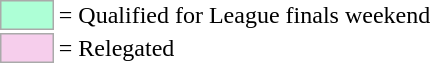<table style="margin:1em auto;">
<tr>
<td style="background-color:#ADFFD6; border:1px solid #aaaaaa; width:2em;"></td>
<td>= Qualified for League finals weekend</td>
</tr>
<tr>
<td style="background-color:#F6CEEC; border:1px solid #aaaaaa; width:2em;"></td>
<td>= Relegated</td>
</tr>
</table>
